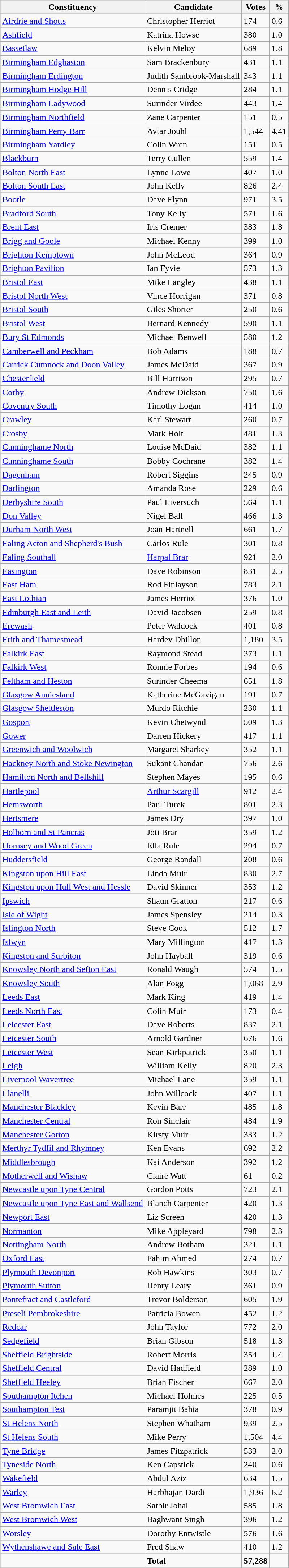<table class="wikitable sortable">
<tr>
<th>Constituency</th>
<th>Candidate</th>
<th>Votes</th>
<th>%</th>
</tr>
<tr>
<td><a href='#'>Airdrie and Shotts</a></td>
<td>Christopher Herriot</td>
<td>174</td>
<td>0.6</td>
</tr>
<tr>
<td><a href='#'>Ashfield</a></td>
<td>Katrina Howse</td>
<td>380</td>
<td>1.0</td>
</tr>
<tr>
<td><a href='#'>Bassetlaw</a></td>
<td>Kelvin Meloy</td>
<td>689</td>
<td>1.8</td>
</tr>
<tr>
<td><a href='#'>Birmingham Edgbaston</a></td>
<td>Sam Brackenbury</td>
<td>431</td>
<td>1.1</td>
</tr>
<tr>
<td><a href='#'>Birmingham Erdington</a></td>
<td>Judith Sambrook-Marshall</td>
<td>343</td>
<td>1.1</td>
</tr>
<tr>
<td><a href='#'>Birmingham Hodge Hill</a></td>
<td>Dennis Cridge</td>
<td>284</td>
<td>1.1</td>
</tr>
<tr>
<td><a href='#'>Birmingham Ladywood</a></td>
<td>Surinder Virdee</td>
<td>443</td>
<td>1.4</td>
</tr>
<tr>
<td><a href='#'>Birmingham Northfield</a></td>
<td>Zane Carpenter</td>
<td>151</td>
<td>0.5</td>
</tr>
<tr>
<td><a href='#'>Birmingham Perry Barr</a></td>
<td>Avtar Jouhl</td>
<td>1,544</td>
<td>4.41</td>
</tr>
<tr>
<td><a href='#'>Birmingham Yardley</a></td>
<td>Colin Wren</td>
<td>151</td>
<td>0.5</td>
</tr>
<tr>
<td><a href='#'>Blackburn</a></td>
<td>Terry Cullen</td>
<td>559</td>
<td>1.4</td>
</tr>
<tr>
<td><a href='#'>Bolton North East</a></td>
<td>Lynne Lowe</td>
<td>407</td>
<td>1.0</td>
</tr>
<tr>
<td><a href='#'>Bolton South East</a></td>
<td>John Kelly</td>
<td>826</td>
<td>2.4</td>
</tr>
<tr>
<td><a href='#'>Bootle</a></td>
<td>Dave Flynn</td>
<td>971</td>
<td>3.5</td>
</tr>
<tr>
<td><a href='#'>Bradford South</a></td>
<td>Tony Kelly</td>
<td>571</td>
<td>1.6</td>
</tr>
<tr>
<td><a href='#'>Brent East</a></td>
<td>Iris Cremer</td>
<td>383</td>
<td>1.8</td>
</tr>
<tr>
<td><a href='#'>Brigg and Goole</a></td>
<td>Michael Kenny</td>
<td>399</td>
<td>1.0</td>
</tr>
<tr>
<td><a href='#'>Brighton Kemptown</a></td>
<td>John McLeod</td>
<td>364</td>
<td>0.9</td>
</tr>
<tr>
<td><a href='#'>Brighton Pavilion</a></td>
<td>Ian Fyvie</td>
<td>573</td>
<td>1.3</td>
</tr>
<tr>
<td><a href='#'>Bristol East</a></td>
<td>Mike Langley</td>
<td>438</td>
<td>1.1</td>
</tr>
<tr>
<td><a href='#'>Bristol North West</a></td>
<td>Vince Horrigan</td>
<td>371</td>
<td>0.8</td>
</tr>
<tr>
<td><a href='#'>Bristol South</a></td>
<td>Giles Shorter</td>
<td>250</td>
<td>0.6</td>
</tr>
<tr>
<td><a href='#'>Bristol West</a></td>
<td>Bernard Kennedy</td>
<td>590</td>
<td>1.1</td>
</tr>
<tr>
<td><a href='#'>Bury St Edmonds</a></td>
<td>Michael Benwell</td>
<td>580</td>
<td>1.2</td>
</tr>
<tr>
<td><a href='#'>Camberwell and Peckham</a></td>
<td>Bob Adams</td>
<td>188</td>
<td>0.7</td>
</tr>
<tr>
<td><a href='#'>Carrick Cumnock and Doon Valley</a></td>
<td>James McDaid</td>
<td>367</td>
<td>0.9</td>
</tr>
<tr>
<td><a href='#'>Chesterfield</a></td>
<td>Bill Harrison</td>
<td>295</td>
<td>0.7</td>
</tr>
<tr>
<td><a href='#'>Corby</a></td>
<td>Andrew Dickson</td>
<td>750</td>
<td>1.6</td>
</tr>
<tr>
<td><a href='#'>Coventry South</a></td>
<td>Timothy Logan</td>
<td>414</td>
<td>1.0</td>
</tr>
<tr>
<td><a href='#'>Crawley</a></td>
<td>Karl Stewart</td>
<td>260</td>
<td>0.7</td>
</tr>
<tr>
<td><a href='#'>Crosby</a></td>
<td>Mark Holt</td>
<td>481</td>
<td>1.3</td>
</tr>
<tr>
<td><a href='#'>Cunninghame North</a></td>
<td>Louise McDaid</td>
<td>382</td>
<td>1.1</td>
</tr>
<tr>
<td><a href='#'>Cunninghame South</a></td>
<td>Bobby Cochrane</td>
<td>382</td>
<td>1.4</td>
</tr>
<tr>
<td><a href='#'>Dagenham</a></td>
<td>Robert Siggins</td>
<td>245</td>
<td>0.9</td>
</tr>
<tr>
<td><a href='#'>Darlington</a></td>
<td>Amanda Rose</td>
<td>229</td>
<td>0.6</td>
</tr>
<tr>
<td><a href='#'>Derbyshire South</a></td>
<td>Paul Liversuch</td>
<td>564</td>
<td>1.1</td>
</tr>
<tr>
<td><a href='#'>Don Valley</a></td>
<td>Nigel Ball</td>
<td>466</td>
<td>1.3</td>
</tr>
<tr>
<td><a href='#'>Durham North West</a></td>
<td>Joan Hartnell</td>
<td>661</td>
<td>1.7</td>
</tr>
<tr>
<td><a href='#'>Ealing Acton and Shepherd's Bush</a></td>
<td>Carlos Rule</td>
<td>301</td>
<td>0.8</td>
</tr>
<tr>
<td><a href='#'>Ealing Southall</a></td>
<td><a href='#'>Harpal Brar</a></td>
<td>921</td>
<td>2.0</td>
</tr>
<tr>
<td><a href='#'>Easington</a></td>
<td>Dave Robinson</td>
<td>831</td>
<td>2.5</td>
</tr>
<tr>
<td><a href='#'>East Ham</a></td>
<td>Rod Finlayson</td>
<td>783</td>
<td>2.1</td>
</tr>
<tr>
<td><a href='#'>East Lothian</a></td>
<td>James Herriot</td>
<td>376</td>
<td>1.0</td>
</tr>
<tr>
<td><a href='#'>Edinburgh East and Leith</a></td>
<td>David Jacobsen</td>
<td>259</td>
<td>0.8</td>
</tr>
<tr>
<td><a href='#'>Erewash</a></td>
<td>Peter Waldock</td>
<td>401</td>
<td>0.8</td>
</tr>
<tr>
<td><a href='#'>Erith and Thamesmead</a></td>
<td>Hardev Dhillon</td>
<td>1,180</td>
<td>3.5</td>
</tr>
<tr>
<td><a href='#'>Falkirk East</a></td>
<td>Raymond Stead</td>
<td>373</td>
<td>1.1</td>
</tr>
<tr>
<td><a href='#'>Falkirk West</a></td>
<td>Ronnie Forbes</td>
<td>194</td>
<td>0.6</td>
</tr>
<tr>
<td><a href='#'>Feltham and Heston</a></td>
<td>Surinder Cheema</td>
<td>651</td>
<td>1.8</td>
</tr>
<tr>
<td><a href='#'>Glasgow Anniesland</a></td>
<td>Katherine McGavigan</td>
<td>191</td>
<td>0.7</td>
</tr>
<tr>
<td><a href='#'>Glasgow Shettleston</a></td>
<td>Murdo Ritchie</td>
<td>230</td>
<td>1.1</td>
</tr>
<tr>
<td><a href='#'>Gosport</a></td>
<td>Kevin Chetwynd</td>
<td>509</td>
<td>1.3</td>
</tr>
<tr>
<td><a href='#'>Gower</a></td>
<td>Darren Hickery</td>
<td>417</td>
<td>1.1</td>
</tr>
<tr>
<td><a href='#'>Greenwich and Woolwich</a></td>
<td>Margaret Sharkey</td>
<td>352</td>
<td>1.1</td>
</tr>
<tr>
<td><a href='#'>Hackney North and Stoke Newington</a></td>
<td>Sukant Chandan</td>
<td>756</td>
<td>2.6</td>
</tr>
<tr>
<td><a href='#'>Hamilton North and Bellshill</a></td>
<td>Stephen Mayes</td>
<td>195</td>
<td>0.6</td>
</tr>
<tr>
<td><a href='#'>Hartlepool</a></td>
<td><a href='#'>Arthur Scargill</a></td>
<td>912</td>
<td>2.4</td>
</tr>
<tr>
<td><a href='#'>Hemsworth</a></td>
<td>Paul Turek</td>
<td>801</td>
<td>2.3</td>
</tr>
<tr>
<td><a href='#'>Hertsmere</a></td>
<td>James Dry</td>
<td>397</td>
<td>1.0</td>
</tr>
<tr>
<td><a href='#'>Holborn and St Pancras</a></td>
<td>Joti Brar</td>
<td>359</td>
<td>1.2</td>
</tr>
<tr>
<td><a href='#'>Hornsey and Wood Green</a></td>
<td>Ella Rule</td>
<td>294</td>
<td>0.7</td>
</tr>
<tr>
<td><a href='#'>Huddersfield</a></td>
<td>George Randall</td>
<td>208</td>
<td>0.6</td>
</tr>
<tr>
<td><a href='#'>Kingston upon Hill East</a></td>
<td>Linda Muir</td>
<td>830</td>
<td>2.7</td>
</tr>
<tr>
<td><a href='#'>Kingston upon Hull West and Hessle</a></td>
<td>David Skinner</td>
<td>353</td>
<td>1.2</td>
</tr>
<tr>
<td><a href='#'>Ipswich</a></td>
<td>Shaun Gratton</td>
<td>217</td>
<td>0.6</td>
</tr>
<tr>
<td><a href='#'>Isle of Wight</a></td>
<td>James Spensley</td>
<td>214</td>
<td>0.3</td>
</tr>
<tr>
<td><a href='#'>Islington North</a></td>
<td>Steve Cook</td>
<td>512</td>
<td>1.7</td>
</tr>
<tr>
<td><a href='#'>Islwyn</a></td>
<td>Mary Millington</td>
<td>417</td>
<td>1.3</td>
</tr>
<tr>
<td><a href='#'>Kingston and Surbiton</a></td>
<td>John Hayball</td>
<td>319</td>
<td>0.6</td>
</tr>
<tr>
<td><a href='#'>Knowsley North and Sefton East</a></td>
<td>Ronald Waugh</td>
<td>574</td>
<td>1.5</td>
</tr>
<tr>
<td><a href='#'>Knowsley South</a></td>
<td>Alan Fogg</td>
<td>1,068</td>
<td>2.9</td>
</tr>
<tr>
<td><a href='#'>Leeds East</a></td>
<td>Mark King</td>
<td>419</td>
<td>1.4</td>
</tr>
<tr>
<td><a href='#'>Leeds North East</a></td>
<td>Colin Muir</td>
<td>173</td>
<td>0.4</td>
</tr>
<tr>
<td><a href='#'>Leicester East</a></td>
<td>Dave Roberts</td>
<td>837</td>
<td>2.1</td>
</tr>
<tr>
<td><a href='#'>Leicester South</a></td>
<td>Arnold Gardner</td>
<td>676</td>
<td>1.6</td>
</tr>
<tr>
<td><a href='#'>Leicester West</a></td>
<td>Sean Kirkpatrick</td>
<td>350</td>
<td>1.1</td>
</tr>
<tr>
<td><a href='#'>Leigh</a></td>
<td>William Kelly</td>
<td>820</td>
<td>2.3</td>
</tr>
<tr>
<td><a href='#'>Liverpool Wavertree</a></td>
<td>Michael Lane</td>
<td>359</td>
<td>1.1</td>
</tr>
<tr>
<td><a href='#'>Llanelli</a></td>
<td>John Willcock</td>
<td>407</td>
<td>1.1</td>
</tr>
<tr>
<td><a href='#'>Manchester Blackley</a></td>
<td>Kevin Barr</td>
<td>485</td>
<td>1.8</td>
</tr>
<tr>
<td><a href='#'>Manchester Central</a></td>
<td>Ron Sinclair</td>
<td>484</td>
<td>1.9</td>
</tr>
<tr>
<td><a href='#'>Manchester Gorton</a></td>
<td>Kirsty Muir</td>
<td>333</td>
<td>1.2</td>
</tr>
<tr>
<td><a href='#'>Merthyr Tydfil and Rhymney</a></td>
<td>Ken Evans</td>
<td>692</td>
<td>2.2</td>
</tr>
<tr>
<td><a href='#'>Middlesbrough</a></td>
<td>Kai Anderson</td>
<td>392</td>
<td>1.2</td>
</tr>
<tr>
<td><a href='#'>Motherwell and Wishaw</a></td>
<td>Claire Watt</td>
<td>61</td>
<td>0.2</td>
</tr>
<tr>
<td><a href='#'>Newcastle upon Tyne Central</a></td>
<td>Gordon Potts</td>
<td>723</td>
<td>2.1</td>
</tr>
<tr>
<td><a href='#'>Newcastle upon Tyne East and Wallsend</a></td>
<td>Blanch Carpenter</td>
<td>420</td>
<td>1.3</td>
</tr>
<tr>
<td><a href='#'>Newport East</a></td>
<td>Liz Screen</td>
<td>420</td>
<td>1.3</td>
</tr>
<tr>
<td><a href='#'>Normanton</a></td>
<td>Mike Appleyard</td>
<td>798</td>
<td>2.3</td>
</tr>
<tr>
<td><a href='#'>Nottingham North</a></td>
<td>Andrew Botham</td>
<td>321</td>
<td>1.1</td>
</tr>
<tr>
<td><a href='#'>Oxford East</a></td>
<td>Fahim Ahmed</td>
<td>274</td>
<td>0.7</td>
</tr>
<tr>
<td><a href='#'>Plymouth Devonport</a></td>
<td>Rob Hawkins</td>
<td>303</td>
<td>0.7</td>
</tr>
<tr>
<td><a href='#'>Plymouth Sutton</a></td>
<td>Henry Leary</td>
<td>361</td>
<td>0.9</td>
</tr>
<tr>
<td><a href='#'>Pontefract and Castleford</a></td>
<td>Trevor Bolderson</td>
<td>605</td>
<td>1.9</td>
</tr>
<tr>
<td><a href='#'>Preseli Pembrokeshire</a></td>
<td>Patricia Bowen</td>
<td>452</td>
<td>1.2</td>
</tr>
<tr>
<td><a href='#'>Redcar</a></td>
<td>John Taylor</td>
<td>772</td>
<td>2.0</td>
</tr>
<tr>
<td><a href='#'>Sedgefield</a></td>
<td>Brian Gibson</td>
<td>518</td>
<td>1.3</td>
</tr>
<tr>
<td><a href='#'>Sheffield Brightside</a></td>
<td>Robert Morris</td>
<td>354</td>
<td>1.4</td>
</tr>
<tr>
<td><a href='#'>Sheffield Central</a></td>
<td>David Hadfield</td>
<td>289</td>
<td>1.0</td>
</tr>
<tr>
<td><a href='#'>Sheffield Heeley</a></td>
<td>Brian Fischer</td>
<td>667</td>
<td>2.0</td>
</tr>
<tr>
<td><a href='#'>Southampton Itchen</a></td>
<td>Michael Holmes</td>
<td>225</td>
<td>0.5</td>
</tr>
<tr>
<td><a href='#'>Southampton Test</a></td>
<td>Paramjit Bahia</td>
<td>378</td>
<td>0.9</td>
</tr>
<tr>
<td><a href='#'>St Helens North</a></td>
<td>Stephen Whatham</td>
<td>939</td>
<td>2.5</td>
</tr>
<tr>
<td><a href='#'>St Helens South</a></td>
<td>Mike Perry</td>
<td>1,504</td>
<td>4.4</td>
</tr>
<tr>
<td><a href='#'>Tyne Bridge</a></td>
<td>James Fitzpatrick</td>
<td>533</td>
<td>2.0</td>
</tr>
<tr>
<td><a href='#'>Tyneside North</a></td>
<td>Ken Capstick</td>
<td>240</td>
<td>0.6</td>
</tr>
<tr>
<td><a href='#'>Wakefield</a></td>
<td>Abdul Aziz</td>
<td>634</td>
<td>1.5</td>
</tr>
<tr>
<td><a href='#'>Warley</a></td>
<td>Harbhajan Dardi</td>
<td>1,936</td>
<td>6.2</td>
</tr>
<tr>
<td><a href='#'>West Bromwich East</a></td>
<td>Satbir Johal</td>
<td>585</td>
<td>1.8</td>
</tr>
<tr>
<td><a href='#'>West Bromwich West</a></td>
<td>Baghwant Singh</td>
<td>396</td>
<td>1.2</td>
</tr>
<tr>
<td><a href='#'>Worsley</a></td>
<td>Dorothy Entwistle</td>
<td>576</td>
<td>1.6</td>
</tr>
<tr>
<td><a href='#'>Wythenshawe and Sale East</a></td>
<td>Fred Shaw</td>
<td>410</td>
<td>1.2</td>
</tr>
<tr>
<td></td>
<td><strong>Total</strong></td>
<td><strong>57,288</strong></td>
<td></td>
</tr>
</table>
